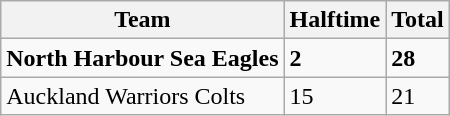<table class="wikitable">
<tr>
<th>Team</th>
<th>Halftime</th>
<th>Total</th>
</tr>
<tr>
<td><strong>North Harbour Sea Eagles</strong></td>
<td><strong>2</strong></td>
<td><strong>28</strong></td>
</tr>
<tr>
<td>Auckland Warriors Colts</td>
<td>15</td>
<td>21</td>
</tr>
</table>
